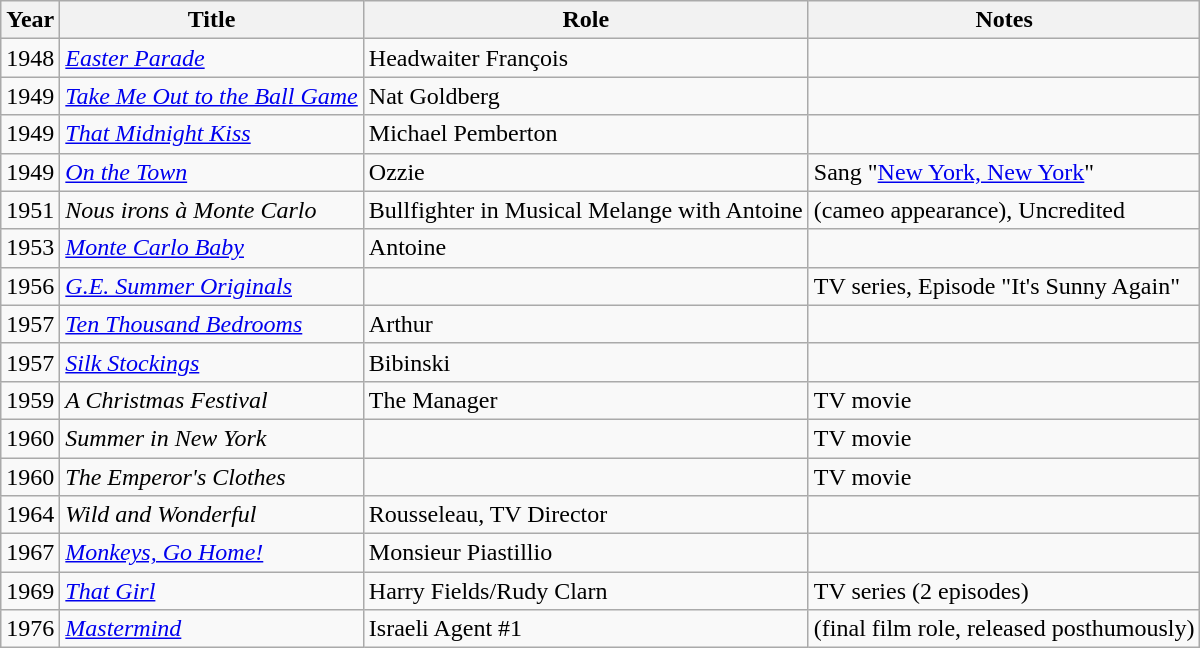<table class="wikitable">
<tr>
<th>Year</th>
<th>Title</th>
<th>Role</th>
<th>Notes</th>
</tr>
<tr>
<td>1948</td>
<td><em><a href='#'>Easter Parade</a></em></td>
<td>Headwaiter François</td>
<td></td>
</tr>
<tr>
<td>1949</td>
<td><em><a href='#'>Take Me Out to the Ball Game</a></em></td>
<td>Nat Goldberg</td>
<td></td>
</tr>
<tr>
<td>1949</td>
<td><em><a href='#'>That Midnight Kiss</a></em></td>
<td>Michael Pemberton</td>
<td></td>
</tr>
<tr>
<td>1949</td>
<td><em><a href='#'>On the Town</a></em></td>
<td>Ozzie</td>
<td>Sang "<a href='#'>New York, New York</a>"</td>
</tr>
<tr>
<td>1951</td>
<td><em>Nous irons à Monte Carlo</em></td>
<td>Bullfighter in Musical Melange with Antoine</td>
<td>(cameo appearance), Uncredited</td>
</tr>
<tr>
<td>1953</td>
<td><em><a href='#'>Monte Carlo Baby</a></em></td>
<td>Antoine</td>
<td></td>
</tr>
<tr>
<td>1956</td>
<td><em><a href='#'>G.E. Summer Originals</a></em></td>
<td></td>
<td>TV series, Episode "It's Sunny Again"</td>
</tr>
<tr>
<td>1957</td>
<td><em><a href='#'>Ten Thousand Bedrooms</a></em></td>
<td>Arthur</td>
<td></td>
</tr>
<tr>
<td>1957</td>
<td><em><a href='#'>Silk Stockings</a></em></td>
<td>Bibinski</td>
<td></td>
</tr>
<tr>
<td>1959</td>
<td><em>A Christmas Festival</em></td>
<td>The Manager</td>
<td>TV movie</td>
</tr>
<tr>
<td>1960</td>
<td><em>Summer in New York</em></td>
<td></td>
<td>TV movie</td>
</tr>
<tr>
<td>1960</td>
<td><em>The Emperor's Clothes</em></td>
<td></td>
<td>TV movie</td>
</tr>
<tr>
<td>1964</td>
<td><em>Wild and Wonderful</em></td>
<td>Rousseleau, TV Director</td>
<td></td>
</tr>
<tr>
<td>1967</td>
<td><em><a href='#'>Monkeys, Go Home!</a></em></td>
<td>Monsieur Piastillio</td>
<td></td>
</tr>
<tr>
<td>1969</td>
<td><em><a href='#'>That Girl</a></em></td>
<td>Harry Fields/Rudy Clarn</td>
<td>TV series (2 episodes)</td>
</tr>
<tr>
<td>1976</td>
<td><em><a href='#'>Mastermind</a></em></td>
<td>Israeli Agent #1</td>
<td>(final film role, released posthumously)</td>
</tr>
</table>
